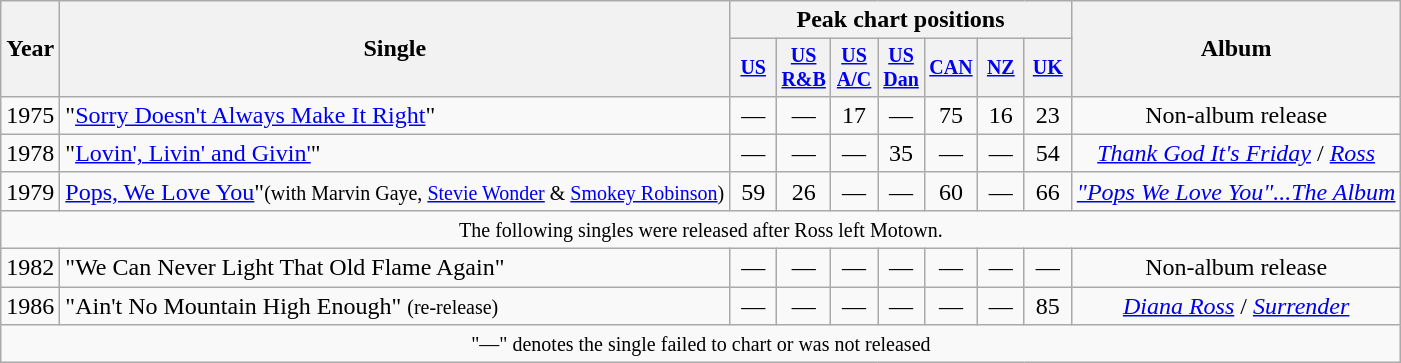<table class="wikitable" style="text-align:center">
<tr>
<th rowspan="2">Year</th>
<th rowspan="2">Single</th>
<th colspan="7">Peak chart positions</th>
<th rowspan="2">Album</th>
</tr>
<tr style="font-size:smaller;">
<th style="width:25px;"><a href='#'>US</a><br></th>
<th style="width:25px;"><a href='#'>US<br>R&B</a><br></th>
<th style="width:25px;"><a href='#'>US<br>A/C</a><br></th>
<th style="width:25px;"><a href='#'>US<br>Dan</a><br></th>
<th style="width:25px;"><a href='#'>CAN</a><br></th>
<th style="width:25px;"><a href='#'>NZ</a><br></th>
<th style="width:25px;"><a href='#'>UK</a><br></th>
</tr>
<tr>
<td>1975</td>
<td style="text-align:left;">"<a href='#'>Sorry Doesn't Always Make It Right</a>" </td>
<td>—</td>
<td>—</td>
<td>17</td>
<td>—</td>
<td>75</td>
<td>16</td>
<td>23</td>
<td>Non-album release</td>
</tr>
<tr>
<td>1978</td>
<td style="text-align:left;">"<a href='#'>Lovin', Livin' and Givin'</a>"</td>
<td>—</td>
<td>—</td>
<td>—</td>
<td>35</td>
<td>—</td>
<td>—</td>
<td>54</td>
<td><em><a href='#'>Thank God It's Friday</a></em> / <em><a href='#'>Ross</a></em></td>
</tr>
<tr>
<td>1979</td>
<td style="text-align:left;"><a href='#'>Pops, We Love You</a>"<small>(with Marvin Gaye, <a href='#'>Stevie Wonder</a> & <a href='#'>Smokey Robinson</a>)</small></td>
<td>59</td>
<td>26</td>
<td>—</td>
<td>—</td>
<td>60</td>
<td>—</td>
<td>66</td>
<td><em><a href='#'>"Pops We Love You"...The Album</a></em></td>
</tr>
<tr>
<td style="text-align:center;" colspan="14"><small>The following singles were released after Ross left Motown.</small></td>
</tr>
<tr>
<td>1982</td>
<td style="text-align:left;">"We Can Never Light That Old Flame Again" </td>
<td>—</td>
<td>—</td>
<td>—</td>
<td>—</td>
<td>—</td>
<td>—</td>
<td>—</td>
<td>Non-album release</td>
</tr>
<tr>
<td>1986</td>
<td style="text-align:left;">"Ain't No Mountain High Enough" <small>(re-release)</small> </td>
<td>—</td>
<td>—</td>
<td>—</td>
<td>—</td>
<td>—</td>
<td>—</td>
<td>85</td>
<td><em><a href='#'>Diana Ross</a></em> / <em><a href='#'>Surrender</a></em></td>
</tr>
<tr>
<td style="text-align:center;" colspan="10"><small>"—" denotes the single failed to chart or was not released</small></td>
</tr>
</table>
